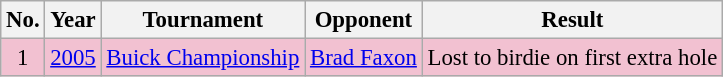<table class="wikitable" style="font-size:95%;">
<tr>
<th>No.</th>
<th>Year</th>
<th>Tournament</th>
<th>Opponent</th>
<th>Result</th>
</tr>
<tr style="background:#F2C1D1;">
<td align=center>1</td>
<td><a href='#'>2005</a></td>
<td><a href='#'>Buick Championship</a></td>
<td> <a href='#'>Brad Faxon</a></td>
<td>Lost to birdie on first extra hole</td>
</tr>
</table>
